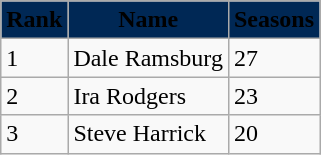<table class="wikitable">
<tr>
<th style="background:#002855;"><span>Rank</span></th>
<th style="background:#002855;"><span>Name</span></th>
<th style="background:#002855;"><span>Seasons</span></th>
</tr>
<tr>
<td>1</td>
<td>Dale Ramsburg</td>
<td>27</td>
</tr>
<tr>
<td>2</td>
<td>Ira Rodgers</td>
<td>23</td>
</tr>
<tr>
<td>3</td>
<td>Steve Harrick</td>
<td>20</td>
</tr>
</table>
